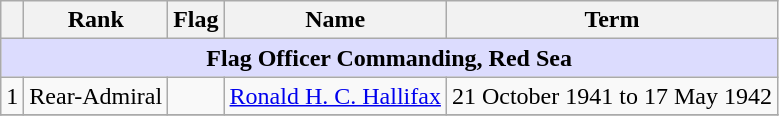<table class="wikitable">
<tr>
<th></th>
<th>Rank</th>
<th>Flag</th>
<th>Name</th>
<th>Term</th>
</tr>
<tr>
<td colspan="5" align="center" style="background:#dcdcfe;"><strong>Flag Officer Commanding, Red Sea</strong></td>
</tr>
<tr>
<td>1</td>
<td>Rear-Admiral</td>
<td></td>
<td><a href='#'>Ronald H. C. Hallifax</a></td>
<td>21 October 1941 to 17 May 1942 </td>
</tr>
<tr>
</tr>
</table>
